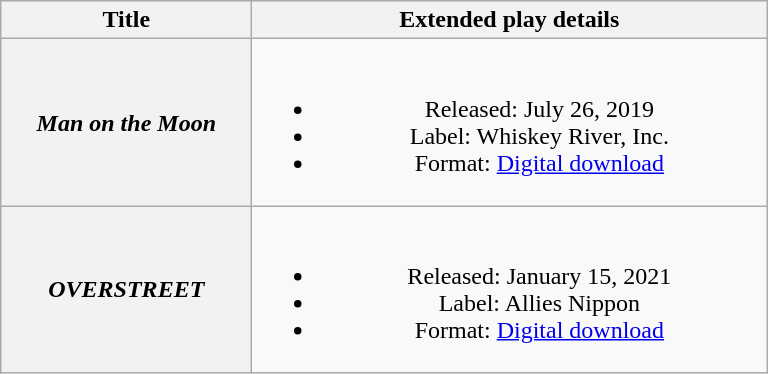<table class="wikitable plainrowheaders" style="text-align:center;">
<tr>
<th scope="col" style="width:10em;">Title</th>
<th scope="col" style="width:21em;">Extended play details</th>
</tr>
<tr>
<th scope="row"><em>Man on the Moon</em></th>
<td><br><ul><li>Released: July 26, 2019</li><li>Label: Whiskey River, Inc.</li><li>Format: <a href='#'>Digital download</a></li></ul></td>
</tr>
<tr>
<th scope="row"><em>OVERSTREET</em></th>
<td><br><ul><li>Released: January 15, 2021</li><li>Label: Allies Nippon</li><li>Format: <a href='#'>Digital download</a></li></ul></td>
</tr>
</table>
